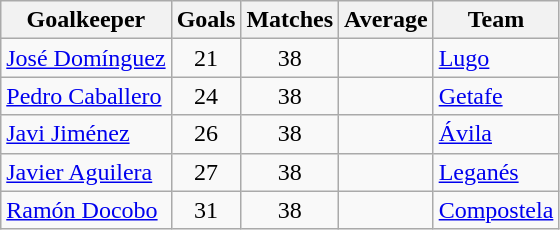<table class="wikitable sortable">
<tr>
<th>Goalkeeper</th>
<th>Goals</th>
<th>Matches</th>
<th>Average</th>
<th>Team</th>
</tr>
<tr>
<td> <a href='#'>José Domínguez</a></td>
<td style="text-align:center;">21</td>
<td style="text-align:center;">38</td>
<td style="text-align:center;"></td>
<td><a href='#'>Lugo</a></td>
</tr>
<tr>
<td> <a href='#'>Pedro Caballero</a></td>
<td style="text-align:center;">24</td>
<td style="text-align:center;">38</td>
<td style="text-align:center;"></td>
<td><a href='#'>Getafe</a></td>
</tr>
<tr>
<td> <a href='#'>Javi Jiménez</a></td>
<td style="text-align:center;">26</td>
<td style="text-align:center;">38</td>
<td style="text-align:center;"></td>
<td><a href='#'>Ávila</a></td>
</tr>
<tr>
<td> <a href='#'>Javier Aguilera</a></td>
<td style="text-align:center;">27</td>
<td style="text-align:center;">38</td>
<td style="text-align:center;"></td>
<td><a href='#'>Leganés</a></td>
</tr>
<tr>
<td> <a href='#'>Ramón Docobo</a></td>
<td style="text-align:center;">31</td>
<td style="text-align:center;">38</td>
<td style="text-align:center;"></td>
<td><a href='#'>Compostela</a></td>
</tr>
</table>
